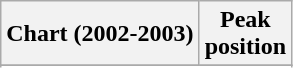<table class="wikitable sortable plainrowheaders" style="text-align:center">
<tr>
<th scope="col">Chart (2002-2003)</th>
<th scope="col">Peak<br>position</th>
</tr>
<tr>
</tr>
<tr>
</tr>
<tr>
</tr>
<tr>
</tr>
<tr>
</tr>
<tr>
</tr>
<tr>
</tr>
<tr>
</tr>
<tr>
</tr>
</table>
